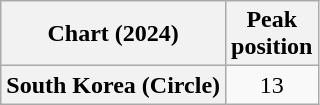<table class="wikitable plainrowheaders" style="text-align:center">
<tr>
<th scope="col">Chart (2024)</th>
<th scope="col">Peak<br>position</th>
</tr>
<tr>
<th scope="row">South Korea (Circle)</th>
<td>13</td>
</tr>
</table>
